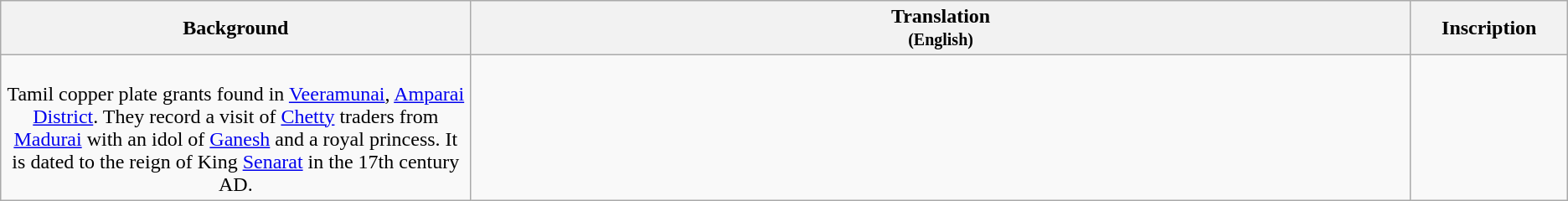<table class="wikitable centre">
<tr>
<th scope="col" align=left>Background<br></th>
<th>Translation<br><small>(English)</small></th>
<th>Inscription<br></th>
</tr>
<tr>
<td align=center width="30%"><br>Tamil copper plate grants found in <a href='#'>Veeramunai</a>, <a href='#'>Amparai District</a>. They record a visit of <a href='#'>Chetty</a> traders from <a href='#'>Madurai</a> with an idol of <a href='#'>Ganesh</a> and a royal princess.  It is dated to the reign of King <a href='#'>Senarat</a> in the 17th century AD.</td>
<td align=left></td>
<td align=center width="10%"></td>
</tr>
</table>
